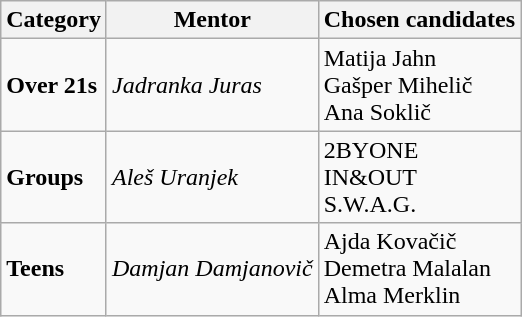<table class="wikitable">
<tr>
<th>Category</th>
<th>Mentor</th>
<th>Chosen candidates</th>
</tr>
<tr>
<td><strong>Over 21s</strong></td>
<td><em>Jadranka Juras</em></td>
<td>Matija Jahn<br>Gašper Mihelič<br>Ana Soklič</td>
</tr>
<tr>
<td><strong>Groups</strong></td>
<td><em>Aleš Uranjek</em></td>
<td>2BYONE<br>IN&OUT<br>S.W.A.G.</td>
</tr>
<tr>
<td><strong>Teens</strong></td>
<td><em>Damjan Damjanovič</em></td>
<td>Ajda Kovačič<br>Demetra Malalan<br>Alma Merklin</td>
</tr>
</table>
